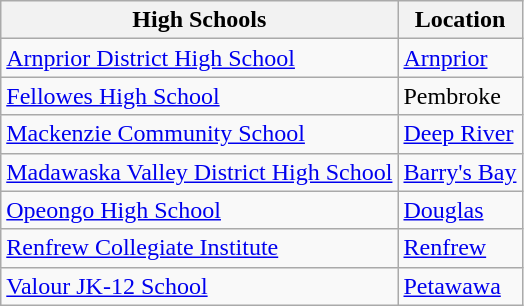<table class="wikitable">
<tr>
<th>High Schools</th>
<th>Location</th>
</tr>
<tr>
<td><a href='#'>Arnprior District High School</a></td>
<td><a href='#'>Arnprior</a></td>
</tr>
<tr>
<td><a href='#'>Fellowes High School</a></td>
<td>Pembroke</td>
</tr>
<tr>
<td><a href='#'>Mackenzie Community School</a></td>
<td><a href='#'>Deep River</a></td>
</tr>
<tr>
<td><a href='#'>Madawaska Valley District High School</a></td>
<td><a href='#'>Barry's Bay</a></td>
</tr>
<tr>
<td><a href='#'>Opeongo High School</a></td>
<td><a href='#'>Douglas</a></td>
</tr>
<tr>
<td><a href='#'>Renfrew Collegiate Institute</a></td>
<td><a href='#'>Renfrew</a></td>
</tr>
<tr>
<td><a href='#'>Valour JK-12 School</a></td>
<td><a href='#'>Petawawa</a></td>
</tr>
</table>
